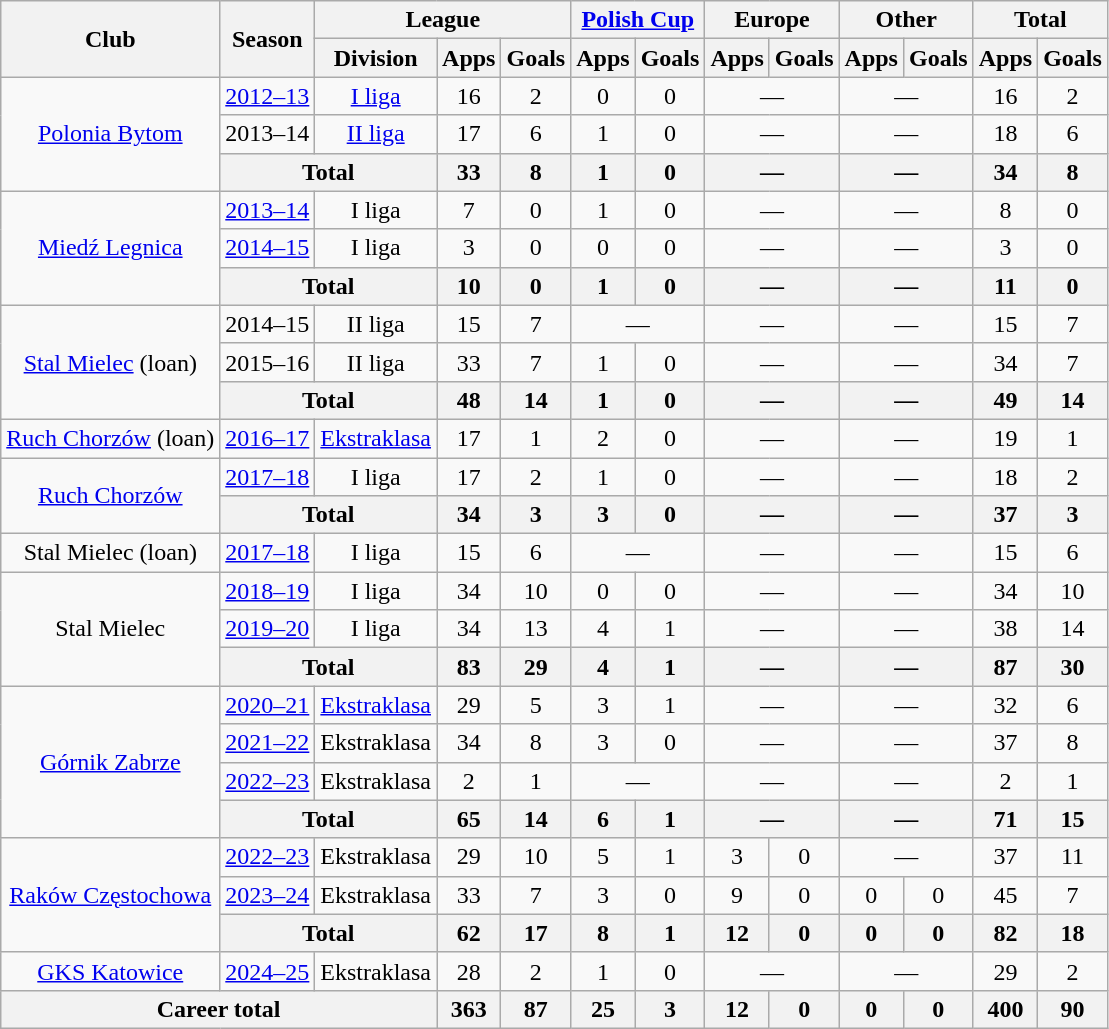<table class="wikitable" style="text-align: center;">
<tr>
<th rowspan="2">Club</th>
<th rowspan="2">Season</th>
<th colspan="3">League</th>
<th colspan="2"><a href='#'>Polish Cup</a></th>
<th colspan="2">Europe</th>
<th colspan="2">Other</th>
<th colspan="2">Total</th>
</tr>
<tr>
<th>Division</th>
<th>Apps</th>
<th>Goals</th>
<th>Apps</th>
<th>Goals</th>
<th>Apps</th>
<th>Goals</th>
<th>Apps</th>
<th>Goals</th>
<th>Apps</th>
<th>Goals</th>
</tr>
<tr>
<td rowspan="3"><a href='#'>Polonia Bytom</a></td>
<td><a href='#'>2012–13</a></td>
<td><a href='#'>I liga</a></td>
<td>16</td>
<td>2</td>
<td>0</td>
<td>0</td>
<td colspan="2">—</td>
<td colspan="2">—</td>
<td>16</td>
<td>2</td>
</tr>
<tr>
<td>2013–14</td>
<td><a href='#'>II liga</a></td>
<td>17</td>
<td>6</td>
<td>1</td>
<td>0</td>
<td colspan="2">—</td>
<td colspan="2">—</td>
<td>18</td>
<td>6</td>
</tr>
<tr>
<th colspan="2">Total</th>
<th>33</th>
<th>8</th>
<th>1</th>
<th>0</th>
<th colspan="2">—</th>
<th colspan="2">—</th>
<th>34</th>
<th>8</th>
</tr>
<tr>
<td rowspan="3"><a href='#'>Miedź Legnica</a></td>
<td><a href='#'>2013–14</a></td>
<td>I liga</td>
<td>7</td>
<td>0</td>
<td>1</td>
<td>0</td>
<td colspan="2">—</td>
<td colspan="2">—</td>
<td>8</td>
<td>0</td>
</tr>
<tr>
<td><a href='#'>2014–15</a></td>
<td>I liga</td>
<td>3</td>
<td>0</td>
<td>0</td>
<td>0</td>
<td colspan="2">—</td>
<td colspan="2">—</td>
<td>3</td>
<td>0</td>
</tr>
<tr>
<th colspan="2">Total</th>
<th>10</th>
<th>0</th>
<th>1</th>
<th>0</th>
<th colspan="2">—</th>
<th colspan="2">—</th>
<th>11</th>
<th>0</th>
</tr>
<tr>
<td rowspan="3"><a href='#'>Stal Mielec</a> (loan)</td>
<td>2014–15</td>
<td>II liga</td>
<td>15</td>
<td>7</td>
<td colspan="2">—</td>
<td colspan="2">—</td>
<td colspan="2">—</td>
<td>15</td>
<td>7</td>
</tr>
<tr>
<td>2015–16</td>
<td>II liga</td>
<td>33</td>
<td>7</td>
<td>1</td>
<td>0</td>
<td colspan="2">—</td>
<td colspan="2">—</td>
<td>34</td>
<td>7</td>
</tr>
<tr>
<th colspan="2">Total</th>
<th>48</th>
<th>14</th>
<th>1</th>
<th>0</th>
<th colspan="2">—</th>
<th colspan="2">—</th>
<th>49</th>
<th>14</th>
</tr>
<tr>
<td><a href='#'>Ruch Chorzów</a> (loan)</td>
<td><a href='#'>2016–17</a></td>
<td><a href='#'>Ekstraklasa</a></td>
<td>17</td>
<td>1</td>
<td>2</td>
<td>0</td>
<td colspan="2">—</td>
<td colspan="2">—</td>
<td>19</td>
<td>1</td>
</tr>
<tr>
<td rowspan="2"><a href='#'>Ruch Chorzów</a></td>
<td><a href='#'>2017–18</a></td>
<td>I liga</td>
<td>17</td>
<td>2</td>
<td>1</td>
<td>0</td>
<td colspan="2">—</td>
<td colspan="2">—</td>
<td>18</td>
<td>2</td>
</tr>
<tr>
<th colspan="2">Total</th>
<th>34</th>
<th>3</th>
<th>3</th>
<th>0</th>
<th colspan="2">—</th>
<th colspan="2">—</th>
<th>37</th>
<th>3</th>
</tr>
<tr>
<td>Stal Mielec (loan)</td>
<td><a href='#'>2017–18</a></td>
<td>I liga</td>
<td>15</td>
<td>6</td>
<td colspan="2">—</td>
<td colspan="2">—</td>
<td colspan="2">—</td>
<td>15</td>
<td>6</td>
</tr>
<tr>
<td rowspan="3">Stal Mielec</td>
<td><a href='#'>2018–19</a></td>
<td>I liga</td>
<td>34</td>
<td>10</td>
<td>0</td>
<td>0</td>
<td colspan="2">—</td>
<td colspan="2">—</td>
<td>34</td>
<td>10</td>
</tr>
<tr>
<td><a href='#'>2019–20</a></td>
<td>I liga</td>
<td>34</td>
<td>13</td>
<td>4</td>
<td>1</td>
<td colspan="2">—</td>
<td colspan="2">—</td>
<td>38</td>
<td>14</td>
</tr>
<tr>
<th colspan="2">Total</th>
<th>83</th>
<th>29</th>
<th>4</th>
<th>1</th>
<th colspan="2">—</th>
<th colspan="2">—</th>
<th>87</th>
<th>30</th>
</tr>
<tr>
<td rowspan="4"><a href='#'>Górnik Zabrze</a></td>
<td><a href='#'>2020–21</a></td>
<td><a href='#'>Ekstraklasa</a></td>
<td>29</td>
<td>5</td>
<td>3</td>
<td>1</td>
<td colspan="2">—</td>
<td colspan="2">—</td>
<td>32</td>
<td>6</td>
</tr>
<tr>
<td><a href='#'>2021–22</a></td>
<td>Ekstraklasa</td>
<td>34</td>
<td>8</td>
<td>3</td>
<td>0</td>
<td colspan="2">—</td>
<td colspan="2">—</td>
<td>37</td>
<td>8</td>
</tr>
<tr>
<td><a href='#'>2022–23</a></td>
<td>Ekstraklasa</td>
<td>2</td>
<td>1</td>
<td colspan="2">—</td>
<td colspan="2">—</td>
<td colspan="2">—</td>
<td>2</td>
<td>1</td>
</tr>
<tr>
<th colspan="2">Total</th>
<th>65</th>
<th>14</th>
<th>6</th>
<th>1</th>
<th colspan="2">—</th>
<th colspan="2">—</th>
<th>71</th>
<th>15</th>
</tr>
<tr>
<td rowspan="3"><a href='#'>Raków Częstochowa</a></td>
<td><a href='#'>2022–23</a></td>
<td>Ekstraklasa</td>
<td>29</td>
<td>10</td>
<td>5</td>
<td>1</td>
<td>3</td>
<td>0</td>
<td colspan="2">—</td>
<td>37</td>
<td>11</td>
</tr>
<tr>
<td><a href='#'>2023–24</a></td>
<td>Ekstraklasa</td>
<td>33</td>
<td>7</td>
<td>3</td>
<td>0</td>
<td>9</td>
<td>0</td>
<td>0</td>
<td>0</td>
<td>45</td>
<td>7</td>
</tr>
<tr>
<th colspan="2">Total</th>
<th>62</th>
<th>17</th>
<th>8</th>
<th>1</th>
<th>12</th>
<th>0</th>
<th>0</th>
<th>0</th>
<th>82</th>
<th>18</th>
</tr>
<tr>
<td rowspan="1"><a href='#'>GKS Katowice</a></td>
<td><a href='#'>2024–25</a></td>
<td>Ekstraklasa</td>
<td>28</td>
<td>2</td>
<td>1</td>
<td>0</td>
<td colspan="2">—</td>
<td colspan="2">—</td>
<td>29</td>
<td>2</td>
</tr>
<tr>
<th colspan="3">Career total</th>
<th>363</th>
<th>87</th>
<th>25</th>
<th>3</th>
<th>12</th>
<th>0</th>
<th>0</th>
<th>0</th>
<th>400</th>
<th>90</th>
</tr>
</table>
